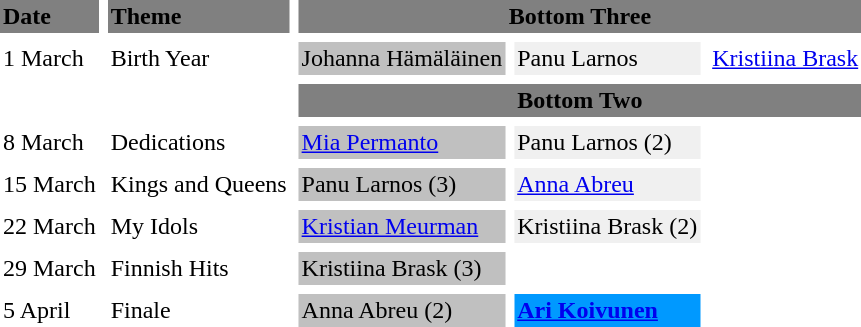<table cellpadding=2 cellspacing=6>
<tr style="background:gray;">
<td><strong>Date</strong></td>
<td><strong>Theme</strong></td>
<td colspan="3" style="text-align:center;"><strong>Bottom Three</strong></td>
</tr>
<tr>
<td>1 March</td>
<td>Birth Year</td>
<td style="background:silver;">Johanna Hämäläinen</td>
<td style="background:#f0f0f0;">Panu Larnos</td>
<td><a href='#'>Kristiina Brask</a></td>
</tr>
<tr>
<td></td>
<td></td>
<td colspan="3" style="background:gray; text-align:center;"><strong>Bottom Two</strong></td>
</tr>
<tr>
<td>8 March</td>
<td>Dedications</td>
<td style="background:silver;"><a href='#'>Mia Permanto</a></td>
<td style="background:#f0f0f0;">Panu Larnos (2)</td>
</tr>
<tr>
<td>15 March</td>
<td>Kings and Queens</td>
<td style="background:silver;">Panu Larnos (3)</td>
<td style="background:#f0f0f0;"><a href='#'>Anna Abreu</a></td>
<td></td>
</tr>
<tr>
<td>22 March</td>
<td>My Idols</td>
<td style="background:silver;"><a href='#'>Kristian Meurman</a></td>
<td style="background:#f0f0f0;">Kristiina Brask (2)</td>
<td></td>
</tr>
<tr>
<td>29 March</td>
<td>Finnish Hits</td>
<td style="background:silver;">Kristiina Brask (3)</td>
<td></td>
</tr>
<tr>
<td>5 April</td>
<td>Finale</td>
<td style="background:silver;">Anna Abreu (2)</td>
<td style="background:#09f;"><strong><a href='#'>Ari Koivunen</a></strong></td>
</tr>
</table>
